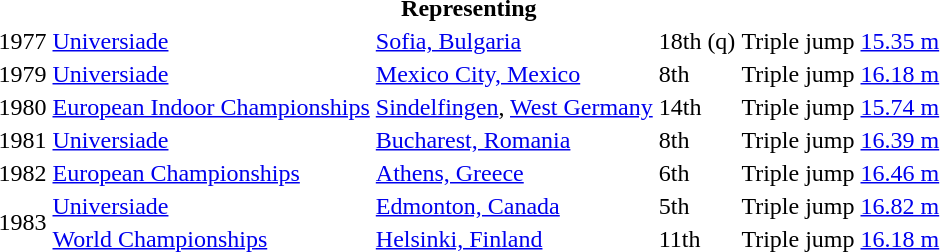<table>
<tr>
<th colspan="6">Representing </th>
</tr>
<tr>
<td>1977</td>
<td><a href='#'>Universiade</a></td>
<td><a href='#'>Sofia, Bulgaria</a></td>
<td>18th (q)</td>
<td>Triple jump</td>
<td><a href='#'>15.35 m</a></td>
</tr>
<tr>
<td>1979</td>
<td><a href='#'>Universiade</a></td>
<td><a href='#'>Mexico City, Mexico</a></td>
<td>8th</td>
<td>Triple jump</td>
<td><a href='#'>16.18 m</a></td>
</tr>
<tr>
<td>1980</td>
<td><a href='#'>European Indoor Championships</a></td>
<td><a href='#'>Sindelfingen</a>, <a href='#'>West Germany</a></td>
<td>14th</td>
<td>Triple jump</td>
<td><a href='#'>15.74 m</a></td>
</tr>
<tr>
<td>1981</td>
<td><a href='#'>Universiade</a></td>
<td><a href='#'>Bucharest, Romania</a></td>
<td>8th</td>
<td>Triple jump</td>
<td><a href='#'>16.39 m</a></td>
</tr>
<tr>
<td>1982</td>
<td><a href='#'>European Championships</a></td>
<td><a href='#'>Athens, Greece</a></td>
<td>6th</td>
<td>Triple jump</td>
<td><a href='#'>16.46 m</a></td>
</tr>
<tr>
<td rowspan=2>1983</td>
<td><a href='#'>Universiade</a></td>
<td><a href='#'>Edmonton, Canada</a></td>
<td>5th</td>
<td>Triple jump</td>
<td><a href='#'>16.82 m</a></td>
</tr>
<tr>
<td><a href='#'>World Championships</a></td>
<td><a href='#'>Helsinki, Finland</a></td>
<td>11th</td>
<td>Triple jump</td>
<td><a href='#'>16.18 m</a></td>
</tr>
</table>
